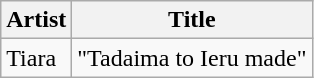<table class="wikitable">
<tr>
<th>Artist</th>
<th>Title</th>
</tr>
<tr>
<td>Tiara</td>
<td>"Tadaima to Ieru made"</td>
</tr>
</table>
